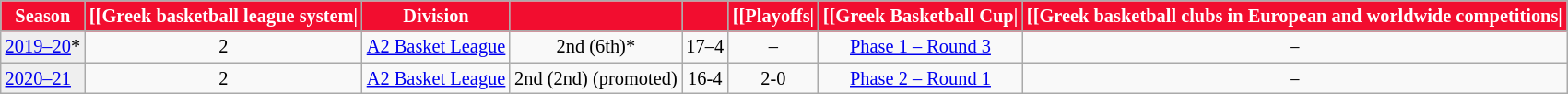<table class="wikitable" style="font-size:85%; text-align:left">
<tr>
<th style="color:white; background:#F20D2F;">Season</th>
<th style="color:white; background:#F20D2F;">[[Greek basketball league system|</th>
<th style="color:white; background:#F20D2F;">Division</th>
<th style="color:white; background:#F20D2F;"></th>
<th style="color:white; background:#F20D2F;"></th>
<th style="color:white; background:#F20D2F;"> [[Playoffs|</th>
<th style="color:white; background:#F20D2F;">[[Greek Basketball Cup|</th>
<th style="color:white; background:#F20D2F;"colspan=3>[[Greek basketball clubs in European and worldwide competitions|</th>
</tr>
<tr>
<td bgcolor=#efefef><a href='#'>2019–20</a>*</td>
<td align=center>2</td>
<td align=left><a href='#'>A2 Basket League</a></td>
<td align=center>2nd (6th)*</td>
<td align=center>17–4</td>
<td align=center>–</td>
<td align=center><a href='#'>Phase 1 – Round 3</a></td>
<td align=center colspan=3>–</td>
</tr>
<tr>
<td bgcolor=#efefef><a href='#'>2020–21</a></td>
<td align=center>2</td>
<td align=left><a href='#'>A2 Basket League</a></td>
<td align="center">2nd (2nd) (promoted)</td>
<td align=center>16-4</td>
<td align=center>2-0</td>
<td align=center><a href='#'>Phase 2 – Round 1</a></td>
<td align=center colspan=3>–</td>
</tr>
</table>
